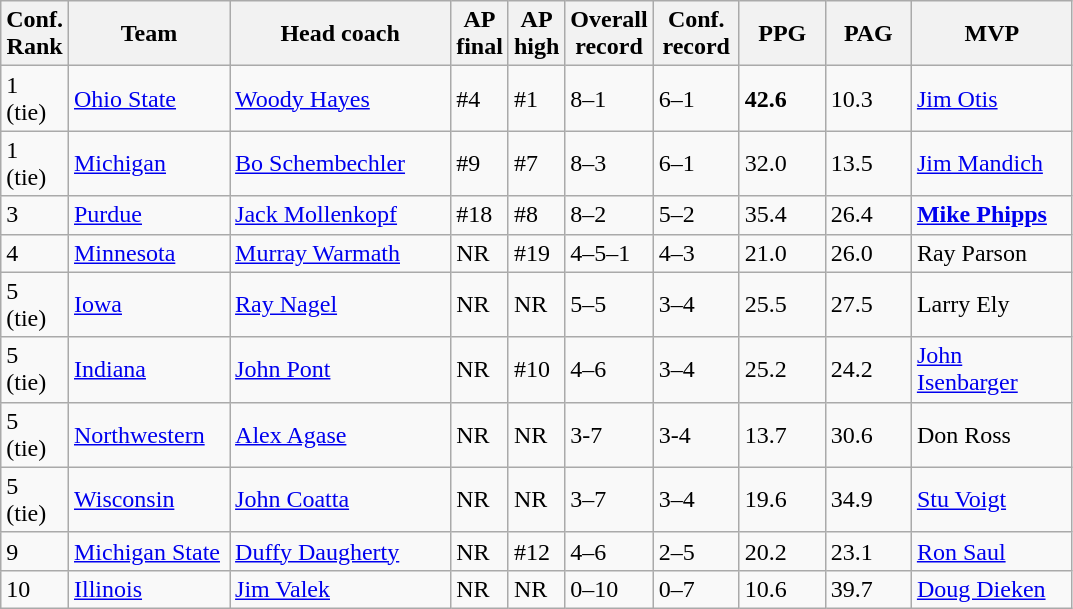<table class="sortable wikitable">
<tr>
<th width="25">Conf. Rank</th>
<th width="100">Team</th>
<th width="140">Head coach</th>
<th width="25">AP final</th>
<th width="25">AP high</th>
<th width="50">Overall record</th>
<th width="50">Conf. record</th>
<th width="50">PPG</th>
<th width="50">PAG</th>
<th width="100">MVP</th>
</tr>
<tr align="left" bgcolor="">
<td>1 (tie)</td>
<td><a href='#'>Ohio State</a></td>
<td><a href='#'>Woody Hayes</a></td>
<td>#4</td>
<td>#1</td>
<td>8–1</td>
<td>6–1</td>
<td><strong>42.6</strong></td>
<td>10.3</td>
<td><a href='#'>Jim Otis</a></td>
</tr>
<tr align="left" bgcolor="">
<td>1 (tie)</td>
<td><a href='#'>Michigan</a></td>
<td><a href='#'>Bo Schembechler</a></td>
<td>#9</td>
<td>#7</td>
<td>8–3</td>
<td>6–1</td>
<td>32.0</td>
<td>13.5</td>
<td><a href='#'>Jim Mandich</a></td>
</tr>
<tr align="left" bgcolor="">
<td>3</td>
<td><a href='#'>Purdue</a></td>
<td><a href='#'>Jack Mollenkopf</a></td>
<td>#18</td>
<td>#8</td>
<td>8–2</td>
<td>5–2</td>
<td>35.4</td>
<td>26.4</td>
<td><strong><a href='#'>Mike Phipps</a></strong></td>
</tr>
<tr align="left" bgcolor="">
<td>4</td>
<td><a href='#'>Minnesota</a></td>
<td><a href='#'>Murray Warmath</a></td>
<td>NR</td>
<td>#19</td>
<td>4–5–1</td>
<td>4–3</td>
<td>21.0</td>
<td>26.0</td>
<td>Ray Parson</td>
</tr>
<tr align="left" bgcolor="">
<td>5 (tie)</td>
<td><a href='#'>Iowa</a></td>
<td><a href='#'>Ray Nagel</a></td>
<td>NR</td>
<td>NR</td>
<td>5–5</td>
<td>3–4</td>
<td>25.5</td>
<td>27.5</td>
<td>Larry Ely</td>
</tr>
<tr align="left" bgcolor="">
<td>5 (tie)</td>
<td><a href='#'>Indiana</a></td>
<td><a href='#'>John Pont</a></td>
<td>NR</td>
<td>#10</td>
<td>4–6</td>
<td>3–4</td>
<td>25.2</td>
<td>24.2</td>
<td><a href='#'>John Isenbarger</a></td>
</tr>
<tr align="left" bgcolor="">
<td>5 (tie)</td>
<td><a href='#'>Northwestern</a></td>
<td><a href='#'>Alex Agase</a></td>
<td>NR</td>
<td>NR</td>
<td>3-7</td>
<td>3-4</td>
<td>13.7</td>
<td>30.6</td>
<td>Don Ross</td>
</tr>
<tr align="left" bgcolor="">
<td>5 (tie)</td>
<td><a href='#'>Wisconsin</a></td>
<td><a href='#'>John Coatta</a></td>
<td>NR</td>
<td>NR</td>
<td>3–7</td>
<td>3–4</td>
<td>19.6</td>
<td>34.9</td>
<td><a href='#'>Stu Voigt</a></td>
</tr>
<tr align="left" bgcolor="">
<td>9</td>
<td><a href='#'>Michigan State</a></td>
<td><a href='#'>Duffy Daugherty</a></td>
<td>NR</td>
<td>#12</td>
<td>4–6</td>
<td>2–5</td>
<td>20.2</td>
<td>23.1</td>
<td><a href='#'>Ron Saul</a></td>
</tr>
<tr align="left" bgcolor="">
<td>10</td>
<td><a href='#'>Illinois</a></td>
<td><a href='#'>Jim Valek</a></td>
<td>NR</td>
<td>NR</td>
<td>0–10</td>
<td>0–7</td>
<td>10.6</td>
<td>39.7</td>
<td><a href='#'>Doug Dieken</a></td>
</tr>
</table>
